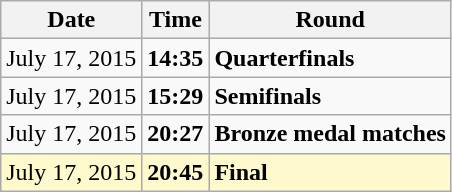<table class="wikitable">
<tr>
<th>Date</th>
<th>Time</th>
<th>Round</th>
</tr>
<tr>
<td>July 17, 2015</td>
<td><strong>14:35</strong></td>
<td><strong>Quarterfinals</strong></td>
</tr>
<tr>
<td>July 17, 2015</td>
<td><strong>15:29</strong></td>
<td><strong>Semifinals</strong></td>
</tr>
<tr>
<td>July 17, 2015</td>
<td><strong>20:27</strong></td>
<td><strong>Bronze medal matches</strong></td>
</tr>
<tr style=background:lemonchiffon>
<td>July 17, 2015</td>
<td><strong>20:45</strong></td>
<td><strong>Final</strong></td>
</tr>
</table>
